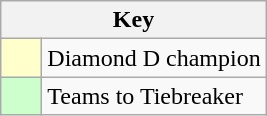<table class="wikitable" style="text-align: center;">
<tr>
<th colspan=2>Key</th>
</tr>
<tr>
<td style="background:#ffffcc; width:20px;"></td>
<td align=left>Diamond D champion</td>
</tr>
<tr>
<td style="background:#ccffcc; width:20px;"></td>
<td align=left>Teams to Tiebreaker</td>
</tr>
</table>
